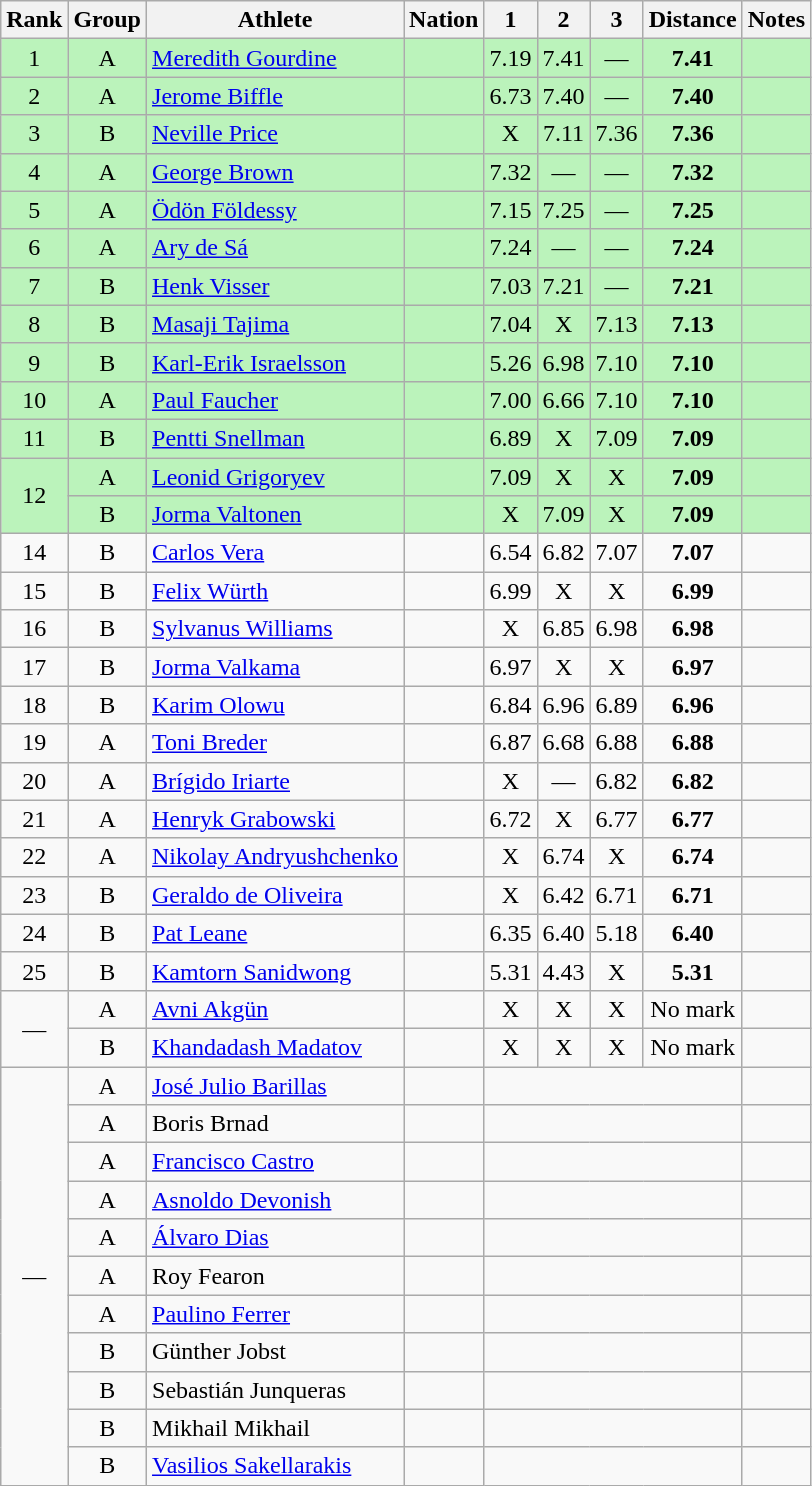<table class="wikitable sortable" style="text-align:center">
<tr>
<th>Rank</th>
<th>Group</th>
<th>Athlete</th>
<th>Nation</th>
<th>1</th>
<th>2</th>
<th>3</th>
<th>Distance</th>
<th>Notes</th>
</tr>
<tr bgcolor=bbf3bb>
<td>1</td>
<td>A</td>
<td align="left"><a href='#'>Meredith Gourdine</a></td>
<td align="left"></td>
<td>7.19</td>
<td>7.41</td>
<td data-sort-value=1.00>—</td>
<td><strong>7.41</strong></td>
<td></td>
</tr>
<tr bgcolor=bbf3bb>
<td>2</td>
<td>A</td>
<td align="left"><a href='#'>Jerome Biffle</a></td>
<td align="left"></td>
<td>6.73</td>
<td>7.40</td>
<td data-sort-value=1.00>—</td>
<td><strong>7.40</strong></td>
<td></td>
</tr>
<tr bgcolor=bbf3bb>
<td>3</td>
<td>B</td>
<td align="left"><a href='#'>Neville Price</a></td>
<td align="left"></td>
<td data-sort-value=1.00>X</td>
<td>7.11</td>
<td>7.36</td>
<td><strong>7.36</strong></td>
<td></td>
</tr>
<tr bgcolor=bbf3bb>
<td>4</td>
<td>A</td>
<td align="left"><a href='#'>George Brown</a></td>
<td align="left"></td>
<td>7.32</td>
<td data-sort-value=1.00>—</td>
<td data-sort-value=1.00>—</td>
<td><strong>7.32</strong></td>
<td></td>
</tr>
<tr bgcolor=bbf3bb>
<td>5</td>
<td>A</td>
<td align="left"><a href='#'>Ödön Földessy</a></td>
<td align="left"></td>
<td>7.15</td>
<td>7.25</td>
<td data-sort-value=1.00>—</td>
<td><strong>7.25</strong></td>
<td></td>
</tr>
<tr bgcolor=bbf3bb>
<td>6</td>
<td>A</td>
<td align="left"><a href='#'>Ary de Sá</a></td>
<td align="left"></td>
<td>7.24</td>
<td data-sort-value=1.00>—</td>
<td data-sort-value=1.00>—</td>
<td><strong>7.24</strong></td>
<td></td>
</tr>
<tr bgcolor=bbf3bb>
<td>7</td>
<td>B</td>
<td align="left"><a href='#'>Henk Visser</a></td>
<td align="left"></td>
<td>7.03</td>
<td>7.21</td>
<td data-sort-value=1.00>—</td>
<td><strong>7.21</strong></td>
<td></td>
</tr>
<tr bgcolor=bbf3bb>
<td>8</td>
<td>B</td>
<td align="left"><a href='#'>Masaji Tajima</a></td>
<td align="left"></td>
<td>7.04</td>
<td data-sort-value=1.00>X</td>
<td>7.13</td>
<td><strong>7.13</strong></td>
<td></td>
</tr>
<tr bgcolor=bbf3bb>
<td>9</td>
<td>B</td>
<td align="left"><a href='#'>Karl-Erik Israelsson</a></td>
<td align="left"></td>
<td>5.26</td>
<td>6.98</td>
<td>7.10</td>
<td><strong>7.10</strong></td>
<td></td>
</tr>
<tr bgcolor=bbf3bb>
<td>10</td>
<td>A</td>
<td align="left"><a href='#'>Paul Faucher</a></td>
<td align="left"></td>
<td>7.00</td>
<td>6.66</td>
<td>7.10</td>
<td><strong>7.10</strong></td>
<td></td>
</tr>
<tr bgcolor=bbf3bb>
<td>11</td>
<td>B</td>
<td align="left"><a href='#'>Pentti Snellman</a></td>
<td align="left"></td>
<td>6.89</td>
<td data-sort-value=1.00>X</td>
<td>7.09</td>
<td><strong>7.09</strong></td>
<td></td>
</tr>
<tr bgcolor=bbf3bb>
<td rowspan=2>12</td>
<td>A</td>
<td align="left"><a href='#'>Leonid Grigoryev</a></td>
<td align="left"></td>
<td>7.09</td>
<td data-sort-value=1.00>X</td>
<td data-sort-value=1.00>X</td>
<td><strong>7.09</strong></td>
<td></td>
</tr>
<tr bgcolor=bbf3bb>
<td>B</td>
<td align="left"><a href='#'>Jorma Valtonen</a></td>
<td align="left"></td>
<td data-sort-value=1.00>X</td>
<td>7.09</td>
<td data-sort-value=1.00>X</td>
<td><strong>7.09</strong></td>
<td></td>
</tr>
<tr>
<td>14</td>
<td>B</td>
<td align="left"><a href='#'>Carlos Vera</a></td>
<td align="left"></td>
<td>6.54</td>
<td>6.82</td>
<td>7.07</td>
<td><strong>7.07</strong></td>
<td></td>
</tr>
<tr>
<td>15</td>
<td>B</td>
<td align="left"><a href='#'>Felix Würth</a></td>
<td align="left"></td>
<td>6.99</td>
<td data-sort-value=1.00>X</td>
<td data-sort-value=1.00>X</td>
<td><strong>6.99</strong></td>
<td></td>
</tr>
<tr>
<td>16</td>
<td>B</td>
<td align="left"><a href='#'>Sylvanus Williams</a></td>
<td align="left"></td>
<td data-sort-value=1.00>X</td>
<td>6.85</td>
<td>6.98</td>
<td><strong>6.98</strong></td>
<td></td>
</tr>
<tr>
<td>17</td>
<td>B</td>
<td align="left"><a href='#'>Jorma Valkama</a></td>
<td align="left"></td>
<td>6.97</td>
<td data-sort-value=1.00>X</td>
<td data-sort-value=1.00>X</td>
<td><strong>6.97</strong></td>
<td></td>
</tr>
<tr>
<td>18</td>
<td>B</td>
<td align="left"><a href='#'>Karim Olowu</a></td>
<td align="left"></td>
<td>6.84</td>
<td>6.96</td>
<td>6.89</td>
<td><strong>6.96</strong></td>
<td></td>
</tr>
<tr>
<td>19</td>
<td>A</td>
<td align="left"><a href='#'>Toni Breder</a></td>
<td align="left"></td>
<td>6.87</td>
<td>6.68</td>
<td>6.88</td>
<td><strong>6.88</strong></td>
<td></td>
</tr>
<tr>
<td>20</td>
<td>A</td>
<td align="left"><a href='#'>Brígido Iriarte</a></td>
<td align="left"></td>
<td data-sort-value=1.00>X</td>
<td data-sort-value=1.00>—</td>
<td>6.82</td>
<td><strong>6.82</strong></td>
<td></td>
</tr>
<tr>
<td>21</td>
<td>A</td>
<td align="left"><a href='#'>Henryk Grabowski</a></td>
<td align="left"></td>
<td>6.72</td>
<td data-sort-value=1.00>X</td>
<td>6.77</td>
<td><strong>6.77</strong></td>
<td></td>
</tr>
<tr>
<td>22</td>
<td>A</td>
<td align="left"><a href='#'>Nikolay Andryushchenko</a></td>
<td align="left"></td>
<td data-sort-value=1.00>X</td>
<td>6.74</td>
<td data-sort-value=1.00>X</td>
<td><strong>6.74</strong></td>
<td></td>
</tr>
<tr>
<td>23</td>
<td>B</td>
<td align="left"><a href='#'>Geraldo de Oliveira</a></td>
<td align="left"></td>
<td data-sort-value=1.00>X</td>
<td>6.42</td>
<td>6.71</td>
<td><strong>6.71</strong></td>
<td></td>
</tr>
<tr>
<td>24</td>
<td>B</td>
<td align="left"><a href='#'>Pat Leane</a></td>
<td align="left"></td>
<td>6.35</td>
<td>6.40</td>
<td>5.18</td>
<td><strong>6.40</strong></td>
<td></td>
</tr>
<tr>
<td>25</td>
<td>B</td>
<td align="left"><a href='#'>Kamtorn Sanidwong</a></td>
<td align="left"></td>
<td>5.31</td>
<td>4.43</td>
<td data-sort-value=1.00>X</td>
<td><strong>5.31</strong></td>
<td></td>
</tr>
<tr>
<td rowspan=2>—</td>
<td>A</td>
<td align="left"><a href='#'>Avni Akgün</a></td>
<td align="left"></td>
<td data-sort-value=1.00>X</td>
<td data-sort-value=1.00>X</td>
<td data-sort-value=1.00>X</td>
<td data-sort-value=1.00>No mark</td>
<td></td>
</tr>
<tr>
<td>B</td>
<td align="left"><a href='#'>Khandadash Madatov</a></td>
<td align="left"></td>
<td data-sort-value=1.00>X</td>
<td data-sort-value=1.00>X</td>
<td data-sort-value=1.00>X</td>
<td data-sort-value=1.00>No mark</td>
<td></td>
</tr>
<tr>
<td rowspan=11 data-sort-value=28>—</td>
<td>A</td>
<td align=left><a href='#'>José Julio Barillas</a></td>
<td align=left></td>
<td colspan=4 data-sort-value=0.00></td>
<td></td>
</tr>
<tr>
<td>A</td>
<td align=left>Boris Brnad</td>
<td align=left></td>
<td colspan=4 data-sort-value=0.00></td>
<td></td>
</tr>
<tr>
<td>A</td>
<td align=left><a href='#'>Francisco Castro</a></td>
<td align=left></td>
<td colspan=4 data-sort-value=0.00></td>
<td></td>
</tr>
<tr>
<td>A</td>
<td align=left><a href='#'>Asnoldo Devonish</a></td>
<td align=left></td>
<td colspan=4 data-sort-value=0.00></td>
<td></td>
</tr>
<tr>
<td>A</td>
<td align=left><a href='#'>Álvaro Dias</a></td>
<td align=left></td>
<td colspan=4 data-sort-value=0.00></td>
<td></td>
</tr>
<tr>
<td>A</td>
<td align=left>Roy Fearon</td>
<td align=left></td>
<td colspan=4 data-sort-value=0.00></td>
<td></td>
</tr>
<tr>
<td>A</td>
<td align=left><a href='#'>Paulino Ferrer</a></td>
<td align=left></td>
<td colspan=4 data-sort-value=0.00></td>
<td></td>
</tr>
<tr>
<td>B</td>
<td align=left>Günther Jobst</td>
<td align=left></td>
<td colspan=4 data-sort-value=0.00></td>
<td></td>
</tr>
<tr>
<td>B</td>
<td align=left>Sebastián Junqueras</td>
<td align=left></td>
<td colspan=4 data-sort-value=0.00></td>
<td></td>
</tr>
<tr>
<td>B</td>
<td align=left>Mikhail Mikhail</td>
<td align=left></td>
<td colspan=4 data-sort-value=0.00></td>
<td></td>
</tr>
<tr>
<td>B</td>
<td align=left><a href='#'>Vasilios Sakellarakis</a></td>
<td align=left></td>
<td colspan=4 data-sort-value=0.00></td>
<td></td>
</tr>
</table>
